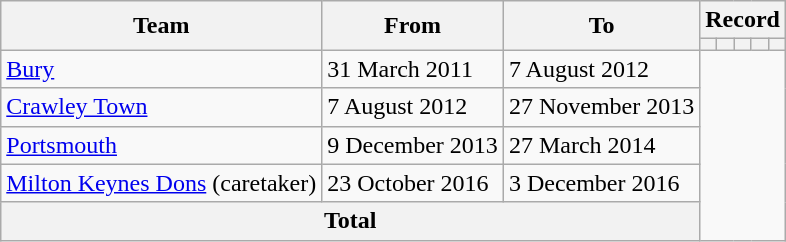<table class=wikitable style="text-align: center">
<tr>
<th rowspan=2>Team</th>
<th rowspan=2>From</th>
<th rowspan=2>To</th>
<th colspan=5>Record</th>
</tr>
<tr>
<th></th>
<th></th>
<th></th>
<th></th>
<th></th>
</tr>
<tr>
<td align=left><a href='#'>Bury</a></td>
<td align=left>31 March 2011</td>
<td align=left>7 August 2012<br></td>
</tr>
<tr>
<td align=left><a href='#'>Crawley Town</a></td>
<td align=left>7 August 2012</td>
<td align=left>27 November 2013<br></td>
</tr>
<tr>
<td align=left><a href='#'>Portsmouth</a></td>
<td align=left>9 December 2013</td>
<td align=left>27 March 2014<br></td>
</tr>
<tr>
<td align=left><a href='#'>Milton Keynes Dons</a> (caretaker)</td>
<td align=left>23 October 2016</td>
<td align=left>3 December 2016<br></td>
</tr>
<tr>
<th colspan=3>Total<br></th>
</tr>
</table>
